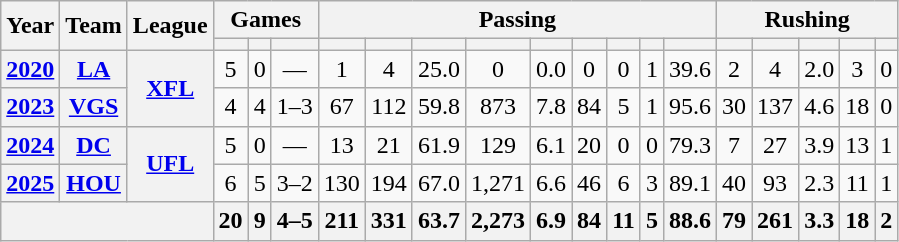<table class="wikitable" style="text-align:center;">
<tr>
<th rowspan="2">Year</th>
<th rowspan="2">Team</th>
<th rowspan="2">League</th>
<th colspan="3">Games</th>
<th colspan="9">Passing</th>
<th colspan="5">Rushing</th>
</tr>
<tr>
<th></th>
<th></th>
<th></th>
<th></th>
<th></th>
<th></th>
<th></th>
<th></th>
<th></th>
<th></th>
<th></th>
<th></th>
<th></th>
<th></th>
<th></th>
<th></th>
<th></th>
</tr>
<tr>
<th><a href='#'>2020</a></th>
<th><a href='#'>LA</a></th>
<th rowspan="2"><a href='#'>XFL</a></th>
<td>5</td>
<td>0</td>
<td>—</td>
<td>1</td>
<td>4</td>
<td>25.0</td>
<td>0</td>
<td>0.0</td>
<td>0</td>
<td>0</td>
<td>1</td>
<td>39.6</td>
<td>2</td>
<td>4</td>
<td>2.0</td>
<td>3</td>
<td>0</td>
</tr>
<tr>
<th><a href='#'>2023</a></th>
<th><a href='#'>VGS</a></th>
<td>4</td>
<td>4</td>
<td>1–3</td>
<td>67</td>
<td>112</td>
<td>59.8</td>
<td>873</td>
<td>7.8</td>
<td>84</td>
<td>5</td>
<td>1</td>
<td>95.6</td>
<td>30</td>
<td>137</td>
<td>4.6</td>
<td>18</td>
<td>0</td>
</tr>
<tr>
<th><a href='#'>2024</a></th>
<th><a href='#'>DC</a></th>
<th rowspan="2"><a href='#'>UFL</a></th>
<td>5</td>
<td>0</td>
<td>—</td>
<td>13</td>
<td>21</td>
<td>61.9</td>
<td>129</td>
<td>6.1</td>
<td>20</td>
<td>0</td>
<td>0</td>
<td>79.3</td>
<td>7</td>
<td>27</td>
<td>3.9</td>
<td>13</td>
<td>1</td>
</tr>
<tr>
<th><a href='#'>2025</a></th>
<th><a href='#'>HOU</a></th>
<td>6</td>
<td>5</td>
<td>3–2</td>
<td>130</td>
<td>194</td>
<td>67.0</td>
<td>1,271</td>
<td>6.6</td>
<td>46</td>
<td>6</td>
<td>3</td>
<td>89.1</td>
<td>40</td>
<td>93</td>
<td>2.3</td>
<td>11</td>
<td>1</td>
</tr>
<tr>
<th colspan="3"></th>
<th>20</th>
<th>9</th>
<th>4–5</th>
<th>211</th>
<th>331</th>
<th>63.7</th>
<th>2,273</th>
<th>6.9</th>
<th>84</th>
<th>11</th>
<th>5</th>
<th>88.6</th>
<th>79</th>
<th>261</th>
<th>3.3</th>
<th>18</th>
<th>2</th>
</tr>
</table>
